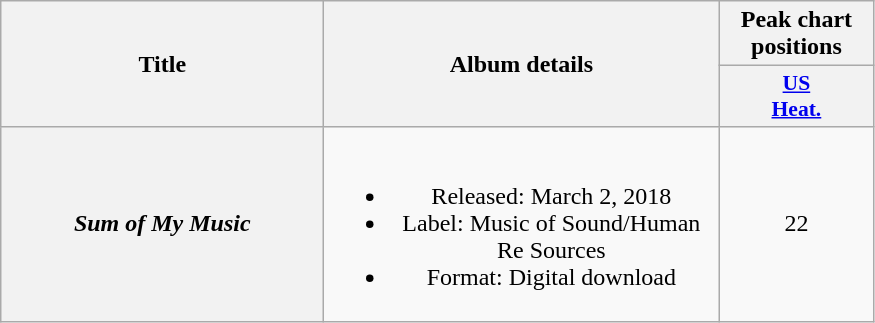<table class="wikitable plainrowheaders" style="text-align:center;">
<tr>
<th scope="col" rowspan="2" style="width:13em;">Title</th>
<th scope="col" rowspan="2" style="width:16em;">Album details</th>
<th scope="col" style="width:6em;">Peak chart positions</th>
</tr>
<tr>
<th scope="col" style="width:4em;font-size:90%;"><a href='#'>US<br>Heat.</a><br></th>
</tr>
<tr>
<th scope="row"><em>Sum of My Music</em></th>
<td><br><ul><li>Released: March 2, 2018</li><li>Label: Music of Sound/Human Re Sources</li><li>Format: Digital download</li></ul></td>
<td>22</td>
</tr>
</table>
